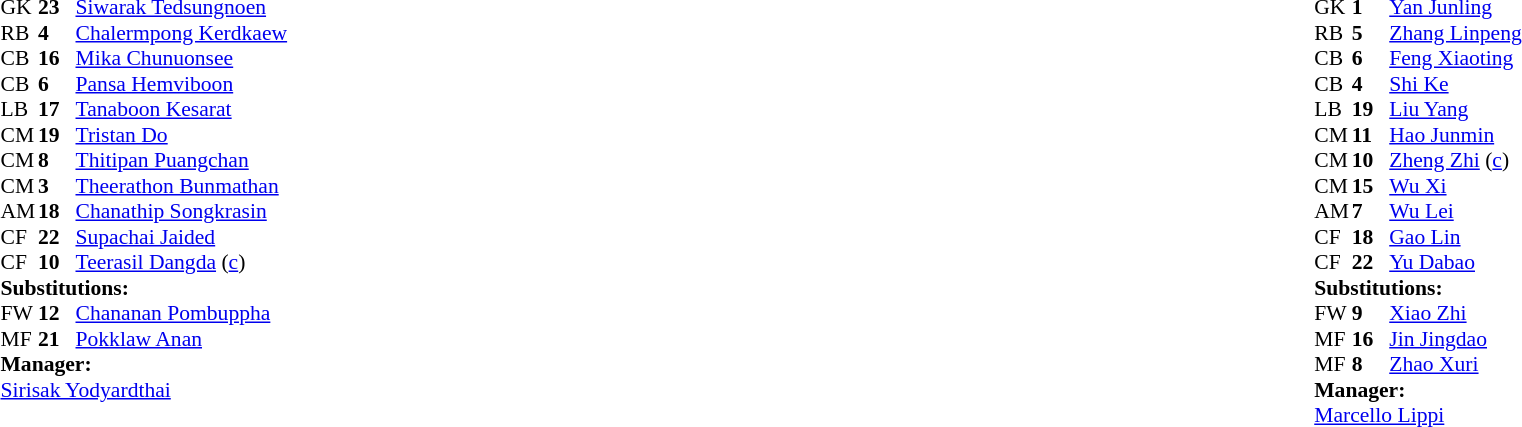<table width="100%">
<tr>
<td valign="top" width="40%"><br><table style="font-size:90%" cellspacing="0" cellpadding="0">
<tr>
<th width=25></th>
<th width=25></th>
</tr>
<tr>
<td>GK</td>
<td><strong>23</strong></td>
<td><a href='#'>Siwarak Tedsungnoen</a></td>
</tr>
<tr>
<td>RB</td>
<td><strong>4</strong></td>
<td><a href='#'>Chalermpong Kerdkaew</a></td>
</tr>
<tr>
<td>CB</td>
<td><strong>16</strong></td>
<td><a href='#'>Mika Chunuonsee</a></td>
</tr>
<tr>
<td>CB</td>
<td><strong>6</strong></td>
<td><a href='#'>Pansa Hemviboon</a></td>
</tr>
<tr>
<td>LB</td>
<td><strong>17</strong></td>
<td><a href='#'>Tanaboon Kesarat</a></td>
<td></td>
<td></td>
</tr>
<tr>
<td>CM</td>
<td><strong>19</strong></td>
<td><a href='#'>Tristan Do</a></td>
</tr>
<tr>
<td>CM</td>
<td><strong>8</strong></td>
<td><a href='#'>Thitipan Puangchan</a></td>
<td></td>
</tr>
<tr>
<td>CM</td>
<td><strong>3</strong></td>
<td><a href='#'>Theerathon Bunmathan</a></td>
</tr>
<tr>
<td>AM</td>
<td><strong>18</strong></td>
<td><a href='#'>Chanathip Songkrasin</a></td>
</tr>
<tr>
<td>CF</td>
<td><strong>22</strong></td>
<td><a href='#'>Supachai Jaided</a></td>
<td></td>
<td></td>
</tr>
<tr>
<td>CF</td>
<td><strong>10</strong></td>
<td><a href='#'>Teerasil Dangda</a> (<a href='#'>c</a>)</td>
</tr>
<tr>
<td colspan=3><strong>Substitutions:</strong></td>
</tr>
<tr>
<td>FW</td>
<td><strong>12</strong></td>
<td><a href='#'>Chananan Pombuppha</a></td>
<td></td>
<td></td>
</tr>
<tr>
<td>MF</td>
<td><strong>21</strong></td>
<td><a href='#'>Pokklaw Anan</a></td>
<td></td>
<td></td>
</tr>
<tr>
<td colspan=3><strong>Manager:</strong></td>
</tr>
<tr>
<td colspan=3><a href='#'>Sirisak Yodyardthai</a></td>
</tr>
</table>
</td>
<td valign="top"></td>
<td valign="top" width="50%"><br><table style="font-size:90%; margin:auto" cellspacing="0" cellpadding="0">
<tr>
<th width=25></th>
<th width=25></th>
</tr>
<tr>
<td>GK</td>
<td><strong>1</strong></td>
<td><a href='#'>Yan Junling</a></td>
</tr>
<tr>
<td>RB</td>
<td><strong>5</strong></td>
<td><a href='#'>Zhang Linpeng</a></td>
<td></td>
</tr>
<tr>
<td>CB</td>
<td><strong>6</strong></td>
<td><a href='#'>Feng Xiaoting</a></td>
</tr>
<tr>
<td>CB</td>
<td><strong>4</strong></td>
<td><a href='#'>Shi Ke</a></td>
<td></td>
</tr>
<tr>
<td>LB</td>
<td><strong>19</strong></td>
<td><a href='#'>Liu Yang</a></td>
<td></td>
<td></td>
</tr>
<tr>
<td>CM</td>
<td><strong>11</strong></td>
<td><a href='#'>Hao Junmin</a></td>
</tr>
<tr>
<td>CM</td>
<td><strong>10</strong></td>
<td><a href='#'>Zheng Zhi</a> (<a href='#'>c</a>)</td>
</tr>
<tr>
<td>CM</td>
<td><strong>15</strong></td>
<td><a href='#'>Wu Xi</a></td>
<td></td>
<td></td>
</tr>
<tr>
<td>AM</td>
<td><strong>7</strong></td>
<td><a href='#'>Wu Lei</a></td>
</tr>
<tr>
<td>CF</td>
<td><strong>18</strong></td>
<td><a href='#'>Gao Lin</a></td>
</tr>
<tr>
<td>CF</td>
<td><strong>22</strong></td>
<td><a href='#'>Yu Dabao</a></td>
<td></td>
<td></td>
</tr>
<tr>
<td colspan=3><strong>Substitutions:</strong></td>
</tr>
<tr>
<td>FW</td>
<td><strong>9</strong></td>
<td><a href='#'>Xiao Zhi</a></td>
<td></td>
<td></td>
</tr>
<tr>
<td>MF</td>
<td><strong>16</strong></td>
<td><a href='#'>Jin Jingdao</a></td>
<td></td>
<td></td>
</tr>
<tr>
<td>MF</td>
<td><strong>8</strong></td>
<td><a href='#'>Zhao Xuri</a></td>
<td></td>
<td></td>
</tr>
<tr>
<td colspan=3><strong>Manager:</strong></td>
</tr>
<tr>
<td colspan=3> <a href='#'>Marcello Lippi</a></td>
</tr>
</table>
</td>
</tr>
</table>
